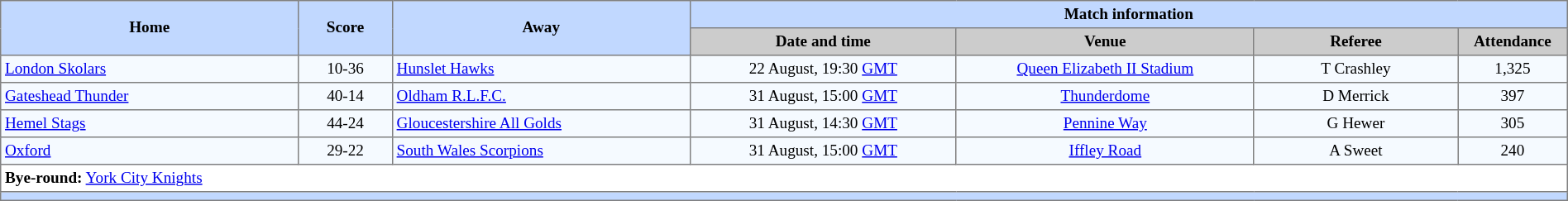<table border=1 style="border-collapse:collapse; font-size:80%; text-align:center;" cellpadding=3 cellspacing=0 width=100%>
<tr bgcolor=#C1D8FF>
<th rowspan=2 width=19%>Home</th>
<th rowspan=2 width=6%>Score</th>
<th rowspan=2 width=19%>Away</th>
<th colspan=6>Match information</th>
</tr>
<tr bgcolor=#CCCCCC>
<th width=17%>Date and time</th>
<th width=19%>Venue</th>
<th width=13%>Referee</th>
<th width=7%>Attendance</th>
</tr>
<tr bgcolor=#F5FAFF>
<td align=left> <a href='#'>London Skolars</a></td>
<td>10-36</td>
<td align=left> <a href='#'>Hunslet Hawks</a></td>
<td>22 August, 19:30 <a href='#'>GMT</a></td>
<td><a href='#'>Queen Elizabeth II Stadium</a></td>
<td>T Crashley</td>
<td>1,325</td>
</tr>
<tr bgcolor=#F5FAFF>
<td align=left> <a href='#'>Gateshead Thunder</a></td>
<td>40-14</td>
<td align=left> <a href='#'>Oldham R.L.F.C.</a></td>
<td>31 August, 15:00 <a href='#'>GMT</a></td>
<td><a href='#'>Thunderdome</a></td>
<td>D Merrick</td>
<td>397</td>
</tr>
<tr bgcolor=#F5FAFF>
<td align=left> <a href='#'>Hemel Stags</a></td>
<td>44-24</td>
<td align=left> <a href='#'>Gloucestershire All Golds</a></td>
<td>31 August, 14:30 <a href='#'>GMT</a></td>
<td><a href='#'>Pennine Way</a></td>
<td>G Hewer</td>
<td>305</td>
</tr>
<tr bgcolor=#F5FAFF>
<td align=left> <a href='#'>Oxford</a></td>
<td>29-22</td>
<td align=left> <a href='#'>South Wales Scorpions</a></td>
<td>31 August, 15:00 <a href='#'>GMT</a></td>
<td><a href='#'>Iffley Road</a></td>
<td>A Sweet</td>
<td>240</td>
</tr>
<tr>
<td colspan="7" align="left"><strong>Bye-round:</strong>  <a href='#'>York City Knights</a></td>
</tr>
<tr bgcolor=#C1D8FF>
<th colspan=12></th>
</tr>
</table>
